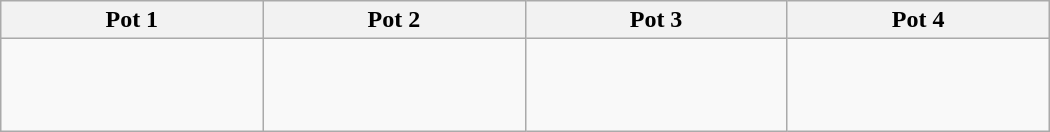<table class="wikitable" width=700>
<tr>
<th width=5%>Pot 1</th>
<th width=5%>Pot 2</th>
<th width=5%>Pot 3</th>
<th width=5%>Pot 4</th>
</tr>
<tr>
<td valign="top"><br><br><br></td>
<td valign="top"><br><br><br></td>
<td valign="top"><br><br></td>
<td valign="top"><br></td>
</tr>
</table>
